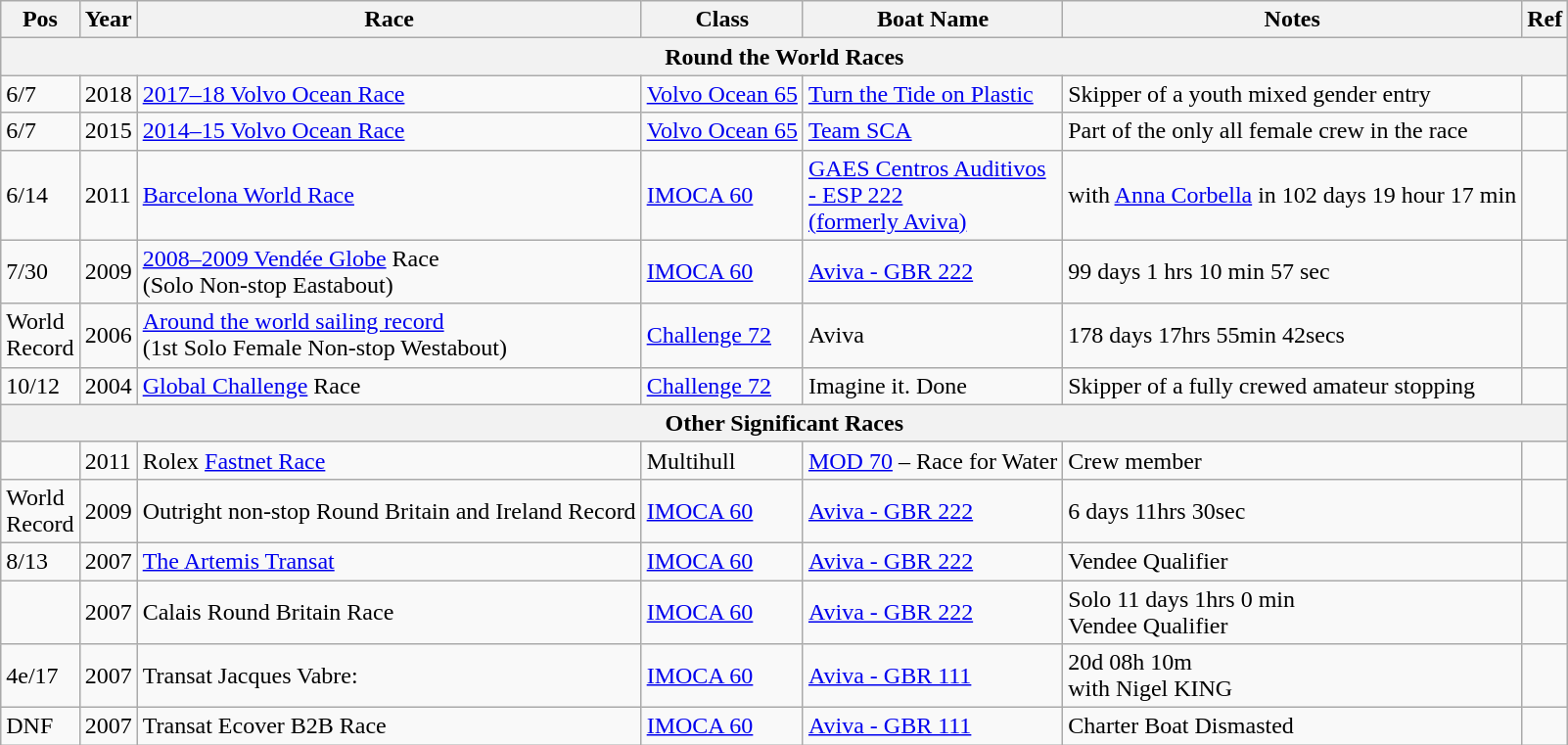<table class="wikitable sortable">
<tr>
<th>Pos</th>
<th>Year</th>
<th>Race</th>
<th>Class</th>
<th>Boat Name</th>
<th>Notes</th>
<th>Ref</th>
</tr>
<tr>
<th colspan = 7><strong>Round the World Races</strong></th>
</tr>
<tr>
<td>6/7</td>
<td>2018</td>
<td><a href='#'>2017–18 Volvo Ocean Race</a></td>
<td><a href='#'>Volvo Ocean 65</a></td>
<td><a href='#'>Turn the Tide on Plastic</a></td>
<td>Skipper of a youth mixed gender entry</td>
<td></td>
</tr>
<tr>
<td>6/7</td>
<td>2015</td>
<td><a href='#'>2014–15 Volvo Ocean Race</a></td>
<td><a href='#'>Volvo Ocean 65</a></td>
<td><a href='#'>Team SCA</a></td>
<td>Part of the only all female crew in the race</td>
<td></td>
</tr>
<tr>
<td>6/14</td>
<td>2011</td>
<td><a href='#'>Barcelona World Race</a></td>
<td><a href='#'>IMOCA 60</a></td>
<td><a href='#'>GAES Centros Auditivos <br>- ESP 222<br>(formerly Aviva)</a></td>
<td>with <a href='#'>Anna Corbella</a> in 102 days 19 hour 17 min</td>
<td></td>
</tr>
<tr>
<td>7/30</td>
<td>2009</td>
<td><a href='#'>2008–2009 Vendée Globe</a> Race<br>(Solo Non-stop Eastabout)</td>
<td><a href='#'>IMOCA 60</a></td>
<td><a href='#'>Aviva - GBR 222</a></td>
<td>99 days 1 hrs 10 min 57 sec</td>
<td></td>
</tr>
<tr>
<td>World<br>Record</td>
<td>2006</td>
<td><a href='#'>Around the world sailing record</a> <br>(1st Solo Female Non-stop Westabout)</td>
<td><a href='#'>Challenge 72</a></td>
<td>Aviva</td>
<td>178 days 17hrs 55min 42secs</td>
<td></td>
</tr>
<tr>
<td>10/12</td>
<td>2004</td>
<td><a href='#'>Global Challenge</a> Race</td>
<td><a href='#'>Challenge 72</a></td>
<td>Imagine it. Done</td>
<td>Skipper of a fully crewed amateur stopping</td>
<td></td>
</tr>
<tr>
<th colspan = 7><strong>Other Significant Races</strong></th>
</tr>
<tr>
<td></td>
<td>2011</td>
<td>Rolex <a href='#'>Fastnet Race</a></td>
<td>Multihull</td>
<td><a href='#'>MOD 70</a> – Race for Water</td>
<td>Crew member</td>
<td></td>
</tr>
<tr>
<td>World<br>Record</td>
<td>2009</td>
<td>Outright non-stop Round Britain and Ireland Record</td>
<td><a href='#'>IMOCA 60</a></td>
<td><a href='#'>Aviva - GBR 222</a></td>
<td>6 days 11hrs 30sec</td>
<td></td>
</tr>
<tr>
<td>8/13</td>
<td>2007</td>
<td><a href='#'>The Artemis Transat</a></td>
<td><a href='#'>IMOCA 60</a></td>
<td><a href='#'>Aviva - GBR 222</a></td>
<td>Vendee Qualifier</td>
<td></td>
</tr>
<tr>
<td></td>
<td>2007</td>
<td>Calais Round Britain Race</td>
<td><a href='#'>IMOCA 60</a></td>
<td><a href='#'>Aviva - GBR 222</a></td>
<td>Solo 11 days 1hrs 0 min <br>Vendee Qualifier</td>
<td></td>
</tr>
<tr>
<td>4e/17</td>
<td>2007</td>
<td>Transat Jacques Vabre:</td>
<td><a href='#'>IMOCA 60</a></td>
<td><a href='#'>Aviva - GBR 111</a></td>
<td>20d 08h 10m <br> with Nigel KING</td>
<td></td>
</tr>
<tr>
<td>DNF</td>
<td>2007</td>
<td>Transat Ecover B2B Race</td>
<td><a href='#'>IMOCA 60</a></td>
<td><a href='#'>Aviva - GBR 111</a></td>
<td>Charter Boat Dismasted</td>
<td></td>
</tr>
</table>
